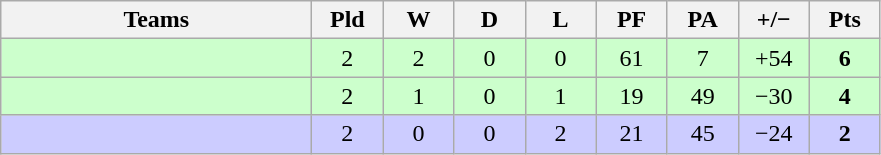<table class="wikitable" style="text-align: center;">
<tr>
<th width="200">Teams</th>
<th width="40">Pld</th>
<th width="40">W</th>
<th width="40">D</th>
<th width="40">L</th>
<th width="40">PF</th>
<th width="40">PA</th>
<th width="40">+/−</th>
<th width="40">Pts</th>
</tr>
<tr bgcolor=ccffcc>
<td align=left></td>
<td>2</td>
<td>2</td>
<td>0</td>
<td>0</td>
<td>61</td>
<td>7</td>
<td>+54</td>
<td><strong>6</strong></td>
</tr>
<tr bgcolor=ccffcc>
<td align=left></td>
<td>2</td>
<td>1</td>
<td>0</td>
<td>1</td>
<td>19</td>
<td>49</td>
<td>−30</td>
<td><strong>4</strong></td>
</tr>
<tr bgcolor=ccccff>
<td align=left></td>
<td>2</td>
<td>0</td>
<td>0</td>
<td>2</td>
<td>21</td>
<td>45</td>
<td>−24</td>
<td><strong>2</strong></td>
</tr>
</table>
